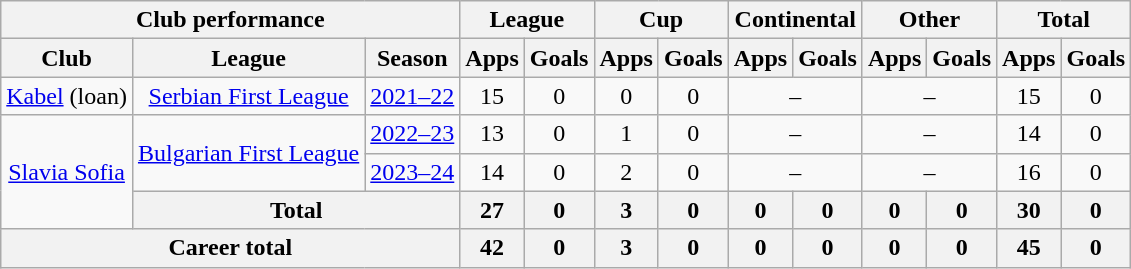<table class="wikitable" style="text-align:center">
<tr>
<th Colspan="3">Club performance</th>
<th Colspan="2">League</th>
<th Colspan="2">Cup</th>
<th Colspan="2">Continental</th>
<th Colspan="2">Other</th>
<th Colspan="3">Total</th>
</tr>
<tr>
<th>Club</th>
<th>League</th>
<th>Season</th>
<th>Apps</th>
<th>Goals</th>
<th>Apps</th>
<th>Goals</th>
<th>Apps</th>
<th>Goals</th>
<th>Apps</th>
<th>Goals</th>
<th>Apps</th>
<th>Goals</th>
</tr>
<tr>
<td><a href='#'>Kabel</a> (loan)</td>
<td><a href='#'>Serbian First League</a></td>
<td><a href='#'>2021–22</a></td>
<td>15</td>
<td>0</td>
<td>0</td>
<td>0</td>
<td colspan="2">–</td>
<td colspan="2">–</td>
<td>15</td>
<td>0</td>
</tr>
<tr>
<td rowspan="3"><a href='#'>Slavia Sofia</a></td>
<td rowspan="2"><a href='#'>Bulgarian First League</a></td>
<td><a href='#'>2022–23</a></td>
<td>13</td>
<td>0</td>
<td>1</td>
<td>0</td>
<td colspan="2">–</td>
<td colspan="2">–</td>
<td>14</td>
<td>0</td>
</tr>
<tr>
<td><a href='#'>2023–24</a></td>
<td>14</td>
<td>0</td>
<td>2</td>
<td>0</td>
<td colspan="2">–</td>
<td colspan="2">–</td>
<td>16</td>
<td>0</td>
</tr>
<tr>
<th colspan=2>Total</th>
<th>27</th>
<th>0</th>
<th>3</th>
<th>0</th>
<th>0</th>
<th>0</th>
<th>0</th>
<th>0</th>
<th>30</th>
<th>0</th>
</tr>
<tr>
<th colspan="3">Career total</th>
<th>42</th>
<th>0</th>
<th>3</th>
<th>0</th>
<th>0</th>
<th>0</th>
<th>0</th>
<th>0</th>
<th>45</th>
<th>0</th>
</tr>
</table>
